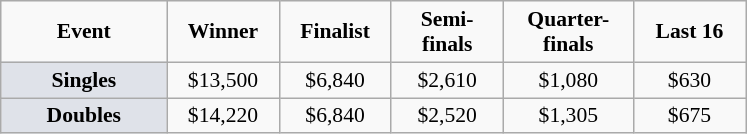<table class="wikitable" style="font-size:90%; text-align:center">
<tr>
<td width="104px"><strong>Event</strong></td>
<td width="68px"><strong>Winner</strong></td>
<td width="68px"><strong>Finalist</strong></td>
<td width="68px"><strong>Semi-finals</strong></td>
<td width="80px"><strong>Quarter-finals</strong></td>
<td width="68px"><strong>Last 16</strong></td>
</tr>
<tr>
<td bgcolor="#dfe2e9"><strong>Singles</strong></td>
<td>$13,500</td>
<td>$6,840</td>
<td>$2,610</td>
<td>$1,080</td>
<td>$630</td>
</tr>
<tr>
<td bgcolor="#dfe2e9"><strong>Doubles</strong></td>
<td>$14,220</td>
<td>$6,840</td>
<td>$2,520</td>
<td>$1,305</td>
<td>$675</td>
</tr>
</table>
